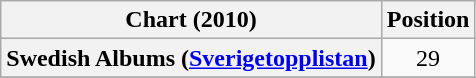<table class="wikitable sortable plainrowheaders">
<tr>
<th scope="col">Chart (2010)</th>
<th scope="col">Position</th>
</tr>
<tr>
<th scope="row">Swedish Albums (<a href='#'>Sverigetopplistan</a>)</th>
<td style="text-align:center;">29</td>
</tr>
<tr>
</tr>
</table>
